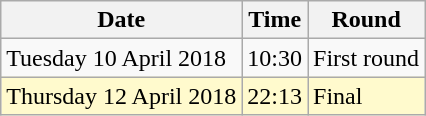<table class="wikitable">
<tr>
<th>Date</th>
<th>Time</th>
<th>Round</th>
</tr>
<tr>
<td>Tuesday 10 April 2018</td>
<td>10:30</td>
<td>First round</td>
</tr>
<tr>
<td style=background:lemonchiffon>Thursday 12 April 2018</td>
<td style=background:lemonchiffon>22:13</td>
<td style=background:lemonchiffon>Final</td>
</tr>
</table>
